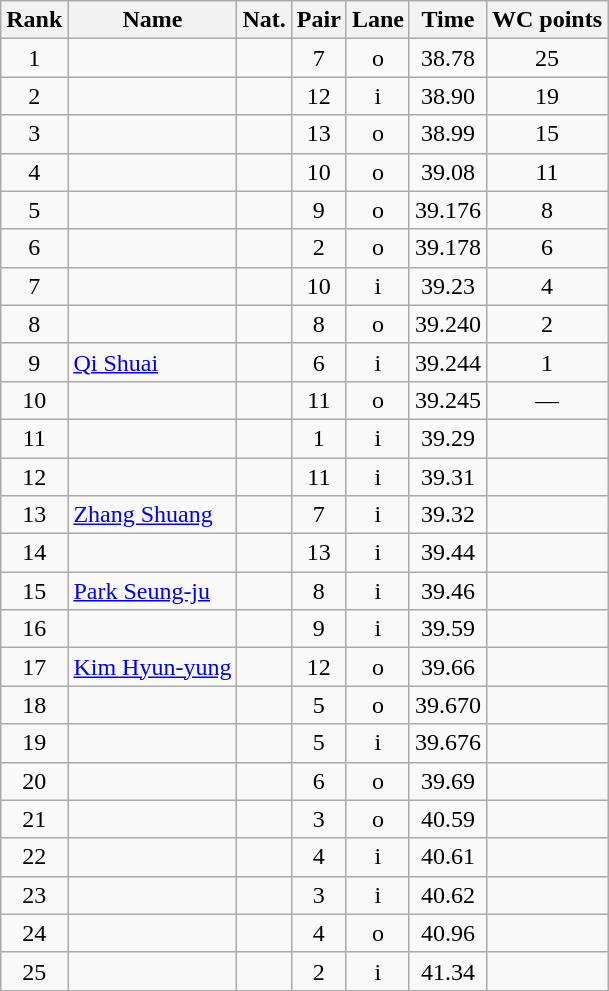<table class="wikitable sortable" style="text-align:center">
<tr>
<th>Rank</th>
<th>Name</th>
<th>Nat.</th>
<th>Pair</th>
<th>Lane</th>
<th>Time</th>
<th>WC points</th>
</tr>
<tr>
<td>1</td>
<td align=left></td>
<td></td>
<td>7</td>
<td>o</td>
<td>38.78</td>
<td>25</td>
</tr>
<tr>
<td>2</td>
<td align=left></td>
<td></td>
<td>12</td>
<td>i</td>
<td>38.90</td>
<td>19</td>
</tr>
<tr>
<td>3</td>
<td align=left></td>
<td></td>
<td>13</td>
<td>o</td>
<td>38.99</td>
<td>15</td>
</tr>
<tr>
<td>4</td>
<td align=left></td>
<td></td>
<td>10</td>
<td>o</td>
<td>39.08</td>
<td>11</td>
</tr>
<tr>
<td>5</td>
<td align=left></td>
<td></td>
<td>9</td>
<td>o</td>
<td>39.176</td>
<td>8</td>
</tr>
<tr>
<td>6</td>
<td align=left></td>
<td></td>
<td>2</td>
<td>o</td>
<td>39.178</td>
<td>6</td>
</tr>
<tr>
<td>7</td>
<td align=left></td>
<td></td>
<td>10</td>
<td>i</td>
<td>39.23</td>
<td>4</td>
</tr>
<tr>
<td>8</td>
<td align=left></td>
<td></td>
<td>8</td>
<td>o</td>
<td>39.240</td>
<td>2</td>
</tr>
<tr>
<td>9</td>
<td align=left><a href='#'>Qi Shuai</a></td>
<td></td>
<td>6</td>
<td>i</td>
<td>39.244</td>
<td>1</td>
</tr>
<tr>
<td>10</td>
<td align=left></td>
<td></td>
<td>11</td>
<td>o</td>
<td>39.245</td>
<td>—</td>
</tr>
<tr>
<td>11</td>
<td align=left></td>
<td></td>
<td>1</td>
<td>i</td>
<td>39.29</td>
<td></td>
</tr>
<tr>
<td>12</td>
<td align=left></td>
<td></td>
<td>11</td>
<td>i</td>
<td>39.31</td>
<td></td>
</tr>
<tr>
<td>13</td>
<td align=left><a href='#'>Zhang Shuang</a></td>
<td></td>
<td>7</td>
<td>i</td>
<td>39.32</td>
<td></td>
</tr>
<tr>
<td>14</td>
<td align=left></td>
<td></td>
<td>13</td>
<td>i</td>
<td>39.44</td>
<td></td>
</tr>
<tr>
<td>15</td>
<td align=left><a href='#'>Park Seung-ju</a></td>
<td></td>
<td>8</td>
<td>i</td>
<td>39.46</td>
<td></td>
</tr>
<tr>
<td>16</td>
<td align=left></td>
<td></td>
<td>9</td>
<td>i</td>
<td>39.59</td>
<td></td>
</tr>
<tr>
<td>17</td>
<td align=left><a href='#'>Kim Hyun-yung</a></td>
<td></td>
<td>12</td>
<td>o</td>
<td>39.66</td>
<td></td>
</tr>
<tr>
<td>18</td>
<td align=left></td>
<td></td>
<td>5</td>
<td>o</td>
<td>39.670</td>
<td></td>
</tr>
<tr>
<td>19</td>
<td align=left></td>
<td></td>
<td>5</td>
<td>i</td>
<td>39.676</td>
<td></td>
</tr>
<tr>
<td>20</td>
<td align=left></td>
<td></td>
<td>6</td>
<td>o</td>
<td>39.69</td>
<td></td>
</tr>
<tr>
<td>21</td>
<td align=left></td>
<td></td>
<td>3</td>
<td>o</td>
<td>40.59</td>
<td></td>
</tr>
<tr>
<td>22</td>
<td align=left></td>
<td></td>
<td>4</td>
<td>i</td>
<td>40.61</td>
<td></td>
</tr>
<tr>
<td>23</td>
<td align=left></td>
<td></td>
<td>3</td>
<td>i</td>
<td>40.62</td>
<td></td>
</tr>
<tr>
<td>24</td>
<td align=left></td>
<td></td>
<td>4</td>
<td>o</td>
<td>40.96</td>
<td></td>
</tr>
<tr>
<td>25</td>
<td align=left></td>
<td></td>
<td>2</td>
<td>i</td>
<td>41.34</td>
<td></td>
</tr>
</table>
